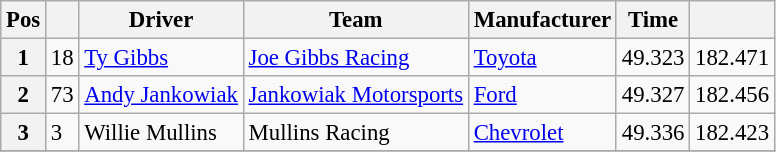<table class="wikitable" style="font-size:95%">
<tr>
<th>Pos</th>
<th></th>
<th>Driver</th>
<th>Team</th>
<th>Manufacturer</th>
<th>Time</th>
<th></th>
</tr>
<tr>
<th>1</th>
<td>18</td>
<td><a href='#'>Ty Gibbs</a></td>
<td><a href='#'>Joe Gibbs Racing</a></td>
<td><a href='#'>Toyota</a></td>
<td>49.323</td>
<td>182.471</td>
</tr>
<tr>
<th>2</th>
<td>73</td>
<td><a href='#'>Andy Jankowiak</a></td>
<td><a href='#'>Jankowiak Motorsports</a></td>
<td><a href='#'>Ford</a></td>
<td>49.327</td>
<td>182.456</td>
</tr>
<tr>
<th>3</th>
<td>3</td>
<td>Willie Mullins</td>
<td>Mullins Racing</td>
<td><a href='#'>Chevrolet</a></td>
<td>49.336</td>
<td>182.423</td>
</tr>
<tr>
</tr>
</table>
